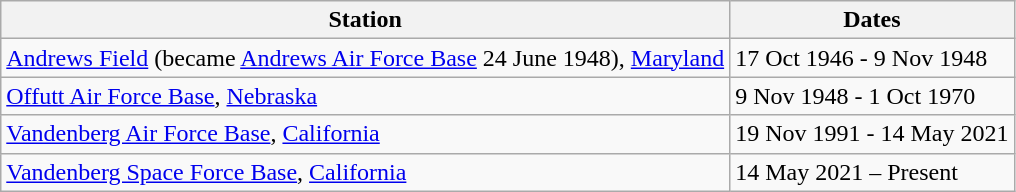<table class="wikitable">
<tr>
<th>Station</th>
<th>Dates</th>
</tr>
<tr>
<td><a href='#'>Andrews Field</a> (became <a href='#'>Andrews Air Force Base</a> 24 June 1948), <a href='#'>Maryland</a></td>
<td>17 Oct 1946 - 9 Nov 1948</td>
</tr>
<tr>
<td><a href='#'>Offutt Air Force Base</a>, <a href='#'>Nebraska</a></td>
<td>9 Nov 1948 - 1 Oct 1970</td>
</tr>
<tr>
<td><a href='#'>Vandenberg Air Force Base</a>, <a href='#'>California</a></td>
<td>19 Nov 1991 - 14 May 2021</td>
</tr>
<tr>
<td><a href='#'>Vandenberg Space Force Base</a>, <a href='#'>California</a></td>
<td>14 May 2021 – Present</td>
</tr>
</table>
